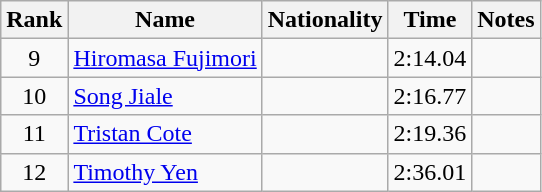<table class="wikitable sortable" style="text-align:center">
<tr>
<th>Rank</th>
<th>Name</th>
<th>Nationality</th>
<th>Time</th>
<th>Notes</th>
</tr>
<tr>
<td>9</td>
<td align=left><a href='#'>Hiromasa Fujimori</a></td>
<td align=left></td>
<td>2:14.04</td>
<td></td>
</tr>
<tr>
<td>10</td>
<td align=left><a href='#'>Song Jiale</a></td>
<td align=left></td>
<td>2:16.77</td>
<td></td>
</tr>
<tr>
<td>11</td>
<td align=left><a href='#'>Tristan Cote</a></td>
<td align=left></td>
<td>2:19.36</td>
<td></td>
</tr>
<tr>
<td>12</td>
<td align=left><a href='#'>Timothy Yen</a></td>
<td align=left></td>
<td>2:36.01</td>
<td></td>
</tr>
</table>
